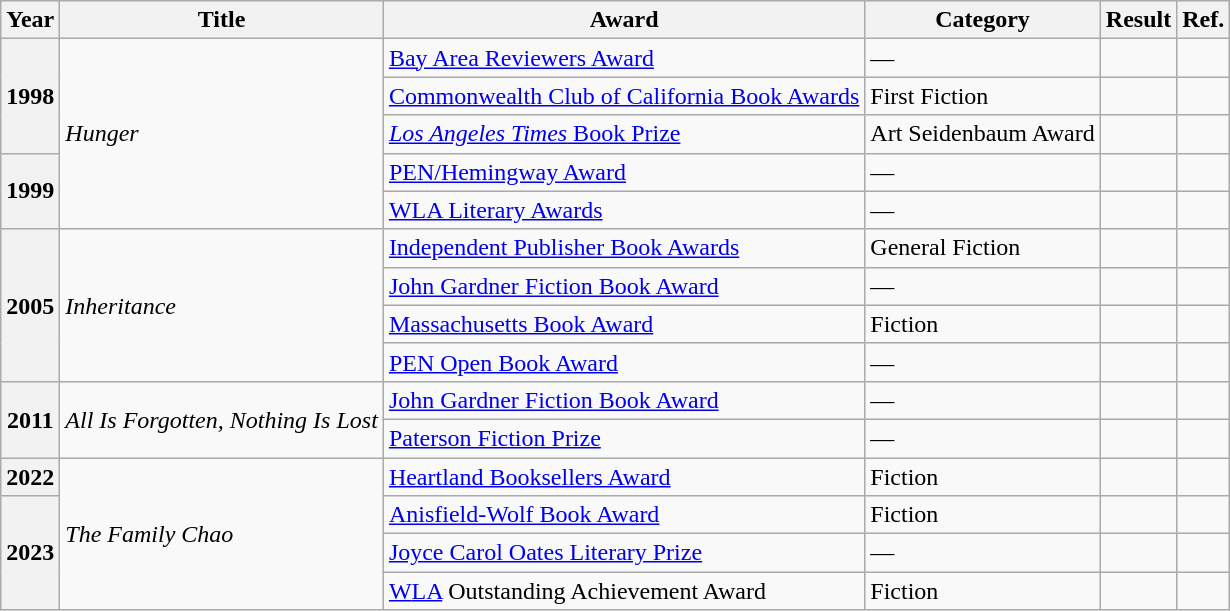<table class="wikitable sortable">
<tr>
<th>Year</th>
<th>Title</th>
<th>Award</th>
<th>Category</th>
<th>Result</th>
<th>Ref.</th>
</tr>
<tr>
<th rowspan="3">1998</th>
<td rowspan="5"><em>Hunger</em></td>
<td><a href='#'>Bay Area Reviewers Award</a></td>
<td>—</td>
<td></td>
<td></td>
</tr>
<tr>
<td><a href='#'>Commonwealth Club of California Book Awards</a></td>
<td>First Fiction</td>
<td></td>
<td></td>
</tr>
<tr>
<td><a href='#'><em>Los Angeles Times</em> Book Prize</a></td>
<td>Art Seidenbaum Award</td>
<td></td>
<td></td>
</tr>
<tr>
<th rowspan="2">1999</th>
<td><a href='#'>PEN/Hemingway Award</a></td>
<td>—</td>
<td></td>
<td></td>
</tr>
<tr>
<td><a href='#'>WLA Literary Awards</a></td>
<td>—</td>
<td></td>
<td></td>
</tr>
<tr>
<th rowspan="4">2005</th>
<td rowspan="4"><em>Inheritance</em></td>
<td><a href='#'>Independent Publisher Book Awards</a></td>
<td>General Fiction</td>
<td></td>
<td></td>
</tr>
<tr>
<td><a href='#'>John Gardner Fiction Book Award</a></td>
<td>—</td>
<td></td>
<td></td>
</tr>
<tr>
<td><a href='#'>Massachusetts Book Award</a></td>
<td>Fiction</td>
<td></td>
<td></td>
</tr>
<tr>
<td><a href='#'>PEN Open Book Award</a></td>
<td>—</td>
<td></td>
<td></td>
</tr>
<tr>
<th rowspan="2">2011</th>
<td rowspan="2"><em>All Is Forgotten, Nothing Is Lost</em></td>
<td><a href='#'>John Gardner Fiction Book Award</a></td>
<td>—</td>
<td></td>
<td></td>
</tr>
<tr>
<td><a href='#'>Paterson Fiction Prize</a></td>
<td>—</td>
<td></td>
<td></td>
</tr>
<tr>
<th>2022</th>
<td rowspan="4"><em>The Family Chao</em></td>
<td><a href='#'>Heartland Booksellers Award</a></td>
<td>Fiction</td>
<td></td>
<td></td>
</tr>
<tr>
<th rowspan="3">2023</th>
<td><a href='#'>Anisfield-Wolf Book Award</a></td>
<td>Fiction</td>
<td></td>
<td></td>
</tr>
<tr>
<td><a href='#'>Joyce Carol Oates Literary Prize</a></td>
<td>—</td>
<td></td>
<td></td>
</tr>
<tr>
<td><a href='#'>W</a><a href='#'>LA</a> Outstanding Achievement Award</td>
<td>Fiction</td>
<td></td>
<td></td>
</tr>
</table>
